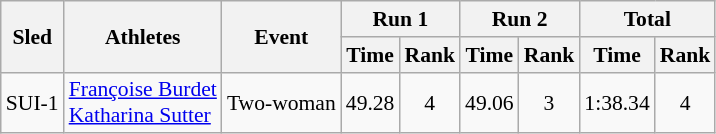<table class="wikitable" style="font-size:90%">
<tr>
<th rowspan="2">Sled</th>
<th rowspan="2">Athletes</th>
<th rowspan="2">Event</th>
<th colspan="2">Run 1</th>
<th colspan="2">Run 2</th>
<th colspan="2">Total</th>
</tr>
<tr>
<th>Time</th>
<th>Rank</th>
<th>Time</th>
<th>Rank</th>
<th>Time</th>
<th>Rank</th>
</tr>
<tr>
<td align="center">SUI-1</td>
<td><a href='#'>Françoise Burdet</a><br><a href='#'>Katharina Sutter</a></td>
<td>Two-woman</td>
<td align="center">49.28</td>
<td align="center">4</td>
<td align="center">49.06</td>
<td align="center">3</td>
<td align="center">1:38.34</td>
<td align="center">4</td>
</tr>
</table>
